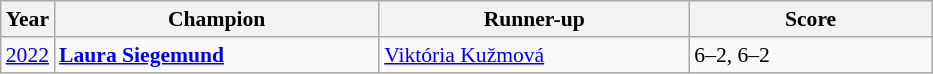<table class="wikitable" style="font-size:90%">
<tr>
<th>Year</th>
<th width="210">Champion</th>
<th width="200">Runner-up</th>
<th width="155">Score</th>
</tr>
<tr>
<td><a href='#'>2022</a></td>
<td> <strong><a href='#'>Laura Siegemund</a></strong></td>
<td> <a href='#'>Viktória Kužmová</a></td>
<td>6–2, 6–2</td>
</tr>
</table>
